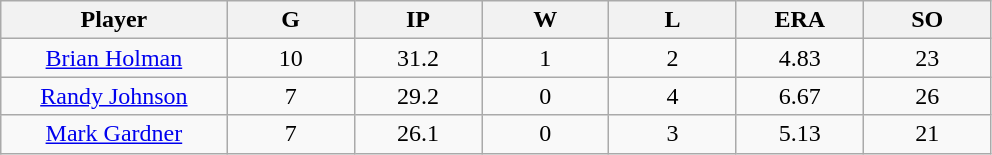<table class="wikitable sortable">
<tr>
<th bgcolor="#DDDDFF" width="16%">Player</th>
<th bgcolor="#DDDDFF" width="9%">G</th>
<th bgcolor="#DDDDFF" width="9%">IP</th>
<th bgcolor="#DDDDFF" width="9%">W</th>
<th bgcolor="#DDDDFF" width="9%">L</th>
<th bgcolor="#DDDDFF" width="9%">ERA</th>
<th bgcolor="#DDDDFF" width="9%">SO</th>
</tr>
<tr align="center">
<td><a href='#'>Brian Holman</a></td>
<td>10</td>
<td>31.2</td>
<td>1</td>
<td>2</td>
<td>4.83</td>
<td>23</td>
</tr>
<tr align="center">
<td><a href='#'>Randy Johnson</a></td>
<td>7</td>
<td>29.2</td>
<td>0</td>
<td>4</td>
<td>6.67</td>
<td>26</td>
</tr>
<tr align="center">
<td><a href='#'>Mark Gardner</a></td>
<td>7</td>
<td>26.1</td>
<td>0</td>
<td>3</td>
<td>5.13</td>
<td>21</td>
</tr>
</table>
